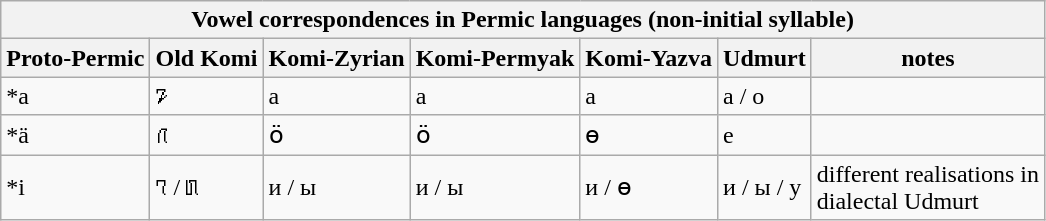<table class="wikitable mw-collapsible">
<tr>
<th colspan="7">Vowel correspondences in Permic languages (non-initial syllable)</th>
</tr>
<tr>
<th>Proto-Permic</th>
<th>Old Komi</th>
<th>Komi-Zyrian</th>
<th>Komi-Permyak</th>
<th>Komi-Yazva</th>
<th>Udmurt</th>
<th>notes</th>
</tr>
<tr>
<td>*a</td>
<td>𐍐</td>
<td>а</td>
<td>а</td>
<td>a</td>
<td>а / о</td>
<td></td>
</tr>
<tr>
<td>*ä</td>
<td>𐍩</td>
<td>ӧ</td>
<td>ӧ</td>
<td>ө</td>
<td>е</td>
<td></td>
</tr>
<tr>
<td>*i</td>
<td>𐍙 / 𐍨</td>
<td>и / ы</td>
<td>и / ы</td>
<td>и / ө</td>
<td>и / ы / у</td>
<td>different realisations in<br>dialectal Udmurt</td>
</tr>
</table>
